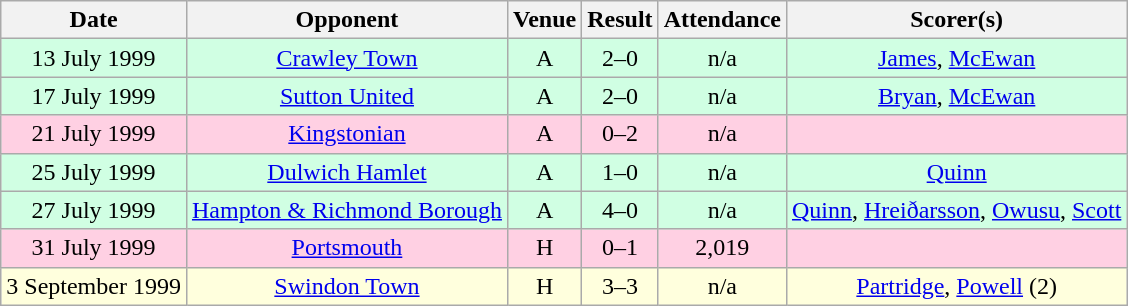<table class="wikitable sortable" style="text-align:center;">
<tr>
<th>Date</th>
<th>Opponent</th>
<th>Venue</th>
<th>Result</th>
<th>Attendance</th>
<th>Scorer(s)</th>
</tr>
<tr style="background:#d0ffe3;">
<td>13 July 1999</td>
<td><a href='#'>Crawley Town</a></td>
<td>A</td>
<td>2–0</td>
<td>n/a</td>
<td><a href='#'>James</a>, <a href='#'>McEwan</a></td>
</tr>
<tr style="background:#d0ffe3;">
<td>17 July 1999</td>
<td><a href='#'>Sutton United</a></td>
<td>A</td>
<td>2–0</td>
<td>n/a</td>
<td><a href='#'>Bryan</a>, <a href='#'>McEwan</a></td>
</tr>
<tr style="background:#ffd0e3;">
<td>21 July 1999</td>
<td><a href='#'>Kingstonian</a></td>
<td>A</td>
<td>0–2</td>
<td>n/a</td>
<td></td>
</tr>
<tr style="background:#d0ffe3;">
<td>25 July 1999</td>
<td><a href='#'>Dulwich Hamlet</a></td>
<td>A</td>
<td>1–0</td>
<td>n/a</td>
<td><a href='#'>Quinn</a></td>
</tr>
<tr style="background:#d0ffe3;">
<td>27 July 1999</td>
<td><a href='#'>Hampton & Richmond Borough</a></td>
<td>A</td>
<td>4–0</td>
<td>n/a</td>
<td><a href='#'>Quinn</a>, <a href='#'>Hreiðarsson</a>, <a href='#'>Owusu</a>, <a href='#'>Scott</a></td>
</tr>
<tr style="background:#ffd0e3;">
<td>31 July 1999</td>
<td><a href='#'>Portsmouth</a></td>
<td>H</td>
<td>0–1</td>
<td>2,019</td>
<td></td>
</tr>
<tr style="background:#ffd;">
<td>3 September 1999</td>
<td><a href='#'>Swindon Town</a></td>
<td>H</td>
<td>3–3</td>
<td>n/a</td>
<td><a href='#'>Partridge</a>, <a href='#'>Powell</a> (2)</td>
</tr>
</table>
